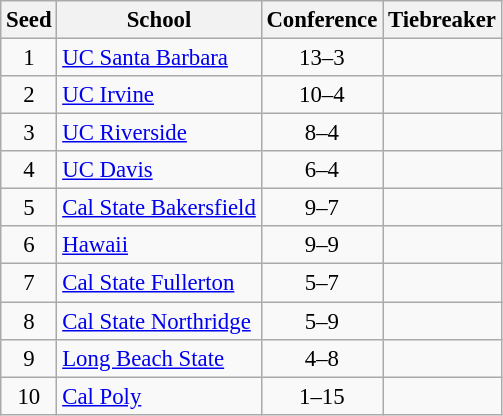<table class="wikitable" style="white-space:nowrap; font-size:95%;text-align:center">
<tr>
<th>Seed</th>
<th>School</th>
<th>Conference</th>
<th>Tiebreaker</th>
</tr>
<tr>
<td>1</td>
<td align=left><a href='#'>UC Santa Barbara</a></td>
<td>13–3</td>
<td></td>
</tr>
<tr>
<td>2</td>
<td align=left><a href='#'>UC Irvine</a></td>
<td>10–4</td>
<td></td>
</tr>
<tr>
<td>3</td>
<td align=left><a href='#'>UC Riverside</a></td>
<td>8–4</td>
<td></td>
</tr>
<tr>
<td>4</td>
<td align=left><a href='#'>UC Davis</a></td>
<td>6–4</td>
<td></td>
</tr>
<tr>
<td>5</td>
<td align=left><a href='#'>Cal State Bakersfield</a></td>
<td>9–7</td>
<td></td>
</tr>
<tr>
<td>6</td>
<td align=left><a href='#'>Hawaii</a></td>
<td>9–9</td>
<td></td>
</tr>
<tr>
<td>7</td>
<td align=left><a href='#'>Cal State Fullerton</a></td>
<td>5–7</td>
<td></td>
</tr>
<tr>
<td>8</td>
<td align=left><a href='#'>Cal State Northridge</a></td>
<td>5–9</td>
<td></td>
</tr>
<tr>
<td>9</td>
<td align=left><a href='#'>Long Beach State</a></td>
<td>4–8</td>
<td></td>
</tr>
<tr>
<td>10</td>
<td align=left><a href='#'>Cal Poly</a></td>
<td>1–15</td>
<td></td>
</tr>
</table>
